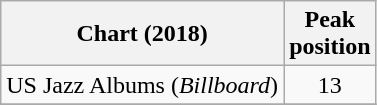<table class=wikitable>
<tr>
<th>Chart (2018)</th>
<th>Peak<br>position</th>
</tr>
<tr>
<td>US Jazz Albums (<em>Billboard</em>)</td>
<td align=center>13</td>
</tr>
<tr>
</tr>
</table>
